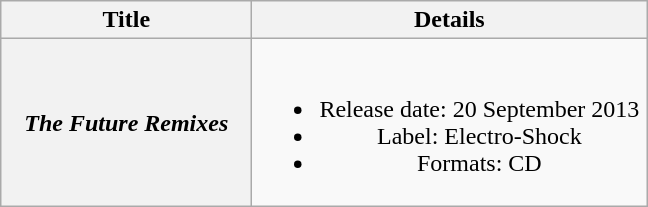<table class="wikitable plainrowheaders" style="text-align:center;">
<tr>
<th scope="col" style="width:10em;">Title</th>
<th scope="col" style="width:16em;">Details</th>
</tr>
<tr>
<th scope="row"><em>The Future Remixes</em></th>
<td><br><ul><li>Release date: 20 September 2013</li><li>Label: Electro-Shock</li><li>Formats: CD</li></ul></td>
</tr>
</table>
